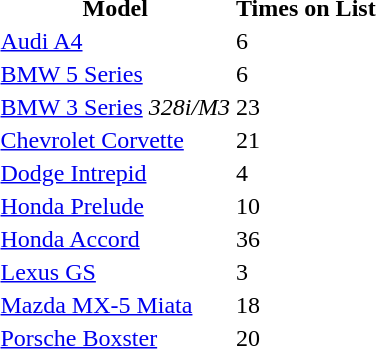<table>
<tr>
<th>Model</th>
<th>Times on List</th>
</tr>
<tr>
<td><a href='#'>Audi A4</a></td>
<td>6</td>
</tr>
<tr>
<td><a href='#'>BMW 5 Series</a></td>
<td>6</td>
</tr>
<tr>
<td><a href='#'>BMW 3 Series</a> <em>328i/M3 </em></td>
<td>23</td>
</tr>
<tr>
<td><a href='#'>Chevrolet Corvette</a></td>
<td>21</td>
</tr>
<tr>
<td><a href='#'>Dodge Intrepid</a></td>
<td>4</td>
</tr>
<tr>
<td><a href='#'>Honda Prelude</a></td>
<td>10</td>
</tr>
<tr>
<td><a href='#'>Honda Accord</a></td>
<td>36</td>
</tr>
<tr>
<td><a href='#'>Lexus GS</a></td>
<td>3</td>
</tr>
<tr>
<td><a href='#'>Mazda MX-5 Miata</a></td>
<td>18</td>
</tr>
<tr>
<td><a href='#'>Porsche Boxster</a></td>
<td>20</td>
</tr>
</table>
